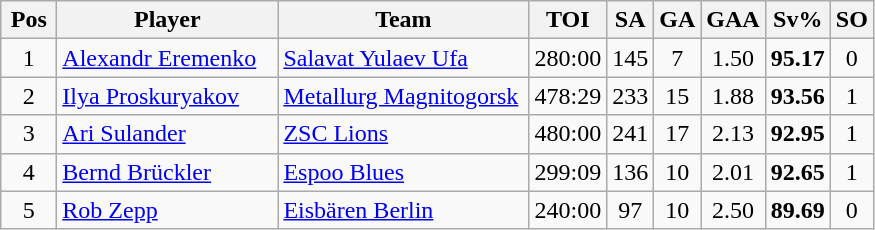<table class="wikitable sortable" style="text-align: center;">
<tr>
<th width=30>Pos</th>
<th width=140>Player</th>
<th width=160>Team</th>
<th width=20>TOI</th>
<th width=20>SA</th>
<th width=20>GA</th>
<th width=20>GAA</th>
<th width=20>Sv%</th>
<th width=20>SO</th>
</tr>
<tr>
<td>1</td>
<td align=left> <a href='#'>Alexandr Eremenko</a></td>
<td align=left> <a href='#'>Salavat Yulaev Ufa</a></td>
<td>280:00</td>
<td>145</td>
<td>7</td>
<td>1.50</td>
<td><strong>95.17</strong></td>
<td>0</td>
</tr>
<tr>
<td>2</td>
<td align=left> <a href='#'>Ilya Proskuryakov</a></td>
<td align=left> <a href='#'>Metallurg Magnitogorsk</a></td>
<td>478:29</td>
<td>233</td>
<td>15</td>
<td>1.88</td>
<td><strong>93.56</strong></td>
<td>1</td>
</tr>
<tr>
<td>3</td>
<td align=left> <a href='#'>Ari Sulander</a></td>
<td align=left> <a href='#'>ZSC Lions</a></td>
<td>480:00</td>
<td>241</td>
<td>17</td>
<td>2.13</td>
<td><strong>92.95</strong></td>
<td>1</td>
</tr>
<tr>
<td>4</td>
<td align=left> <a href='#'>Bernd Brückler</a></td>
<td align=left> <a href='#'>Espoo Blues</a></td>
<td>299:09</td>
<td>136</td>
<td>10</td>
<td>2.01</td>
<td><strong>92.65</strong></td>
<td>1</td>
</tr>
<tr>
<td>5</td>
<td align=left> <a href='#'>Rob Zepp</a></td>
<td align=left> <a href='#'>Eisbären Berlin</a></td>
<td>240:00</td>
<td>97</td>
<td>10</td>
<td>2.50</td>
<td><strong>89.69</strong></td>
<td>0</td>
</tr>
</table>
